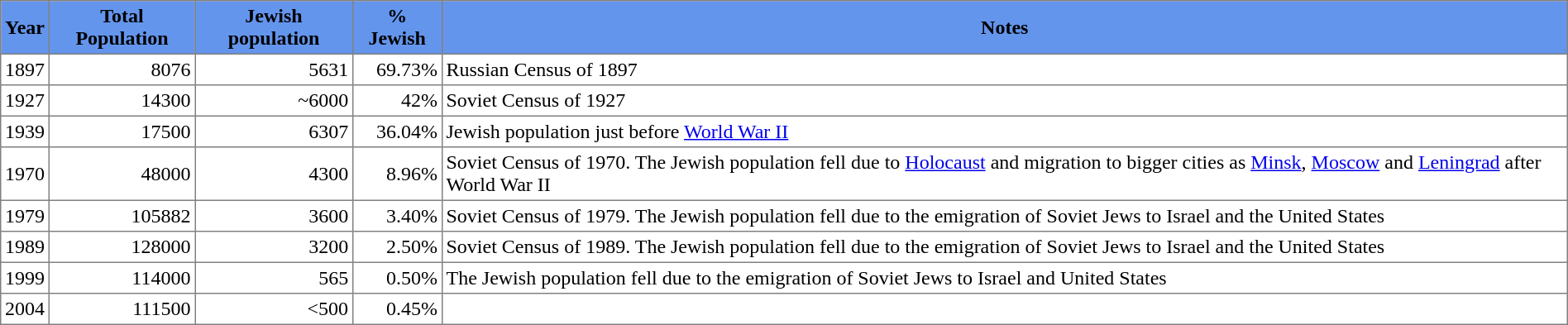<table class="toccolours sortable" border="1" cellpadding="3" style="border-collapse:collapse">
<tr style="background:#6495ed;">
<th>Year</th>
<th>Total Population</th>
<th>Jewish population</th>
<th>% Jewish</th>
<th>Notes</th>
</tr>
<tr>
<td>1897</td>
<td style="text-align: right">8076</td>
<td style="text-align: right">5631</td>
<td style="text-align: right">69.73%</td>
<td>Russian Census of 1897</td>
</tr>
<tr>
<td>1927</td>
<td style="text-align: right">14300</td>
<td style="text-align: right">~6000</td>
<td style="text-align: right">42%</td>
<td>Soviet Census of 1927</td>
</tr>
<tr>
<td>1939</td>
<td style="text-align: right">17500</td>
<td style="text-align: right">6307</td>
<td style="text-align: right">36.04%</td>
<td>Jewish population just before <a href='#'>World War II</a></td>
</tr>
<tr>
<td>1970</td>
<td style="text-align: right">48000</td>
<td style="text-align: right">4300</td>
<td style="text-align: right">8.96%</td>
<td>Soviet Census of 1970. The Jewish population fell due to <a href='#'>Holocaust</a> and migration to bigger cities as <a href='#'>Minsk</a>, <a href='#'>Moscow</a> and <a href='#'>Leningrad</a> after World War II </td>
</tr>
<tr>
<td>1979</td>
<td style="text-align: right">105882</td>
<td style="text-align: right">3600</td>
<td style="text-align: right">3.40%</td>
<td>Soviet Census of 1979. The Jewish population fell due to the emigration of Soviet Jews to Israel and the United States</td>
</tr>
<tr>
<td>1989</td>
<td style="text-align: right">128000</td>
<td style="text-align: right">3200</td>
<td style="text-align: right">2.50%</td>
<td>Soviet Census of 1989. The Jewish population fell due to the emigration of Soviet Jews to Israel and the United States</td>
</tr>
<tr>
<td>1999</td>
<td style="text-align: right">114000</td>
<td style="text-align: right">565</td>
<td style="text-align: right">0.50%</td>
<td>The Jewish population fell due to the emigration of Soviet Jews to Israel and United States</td>
</tr>
<tr>
<td>2004</td>
<td style="text-align: right">111500</td>
<td style="text-align: right"><500</td>
<td style="text-align: right">0.45%</td>
<td></td>
</tr>
</table>
